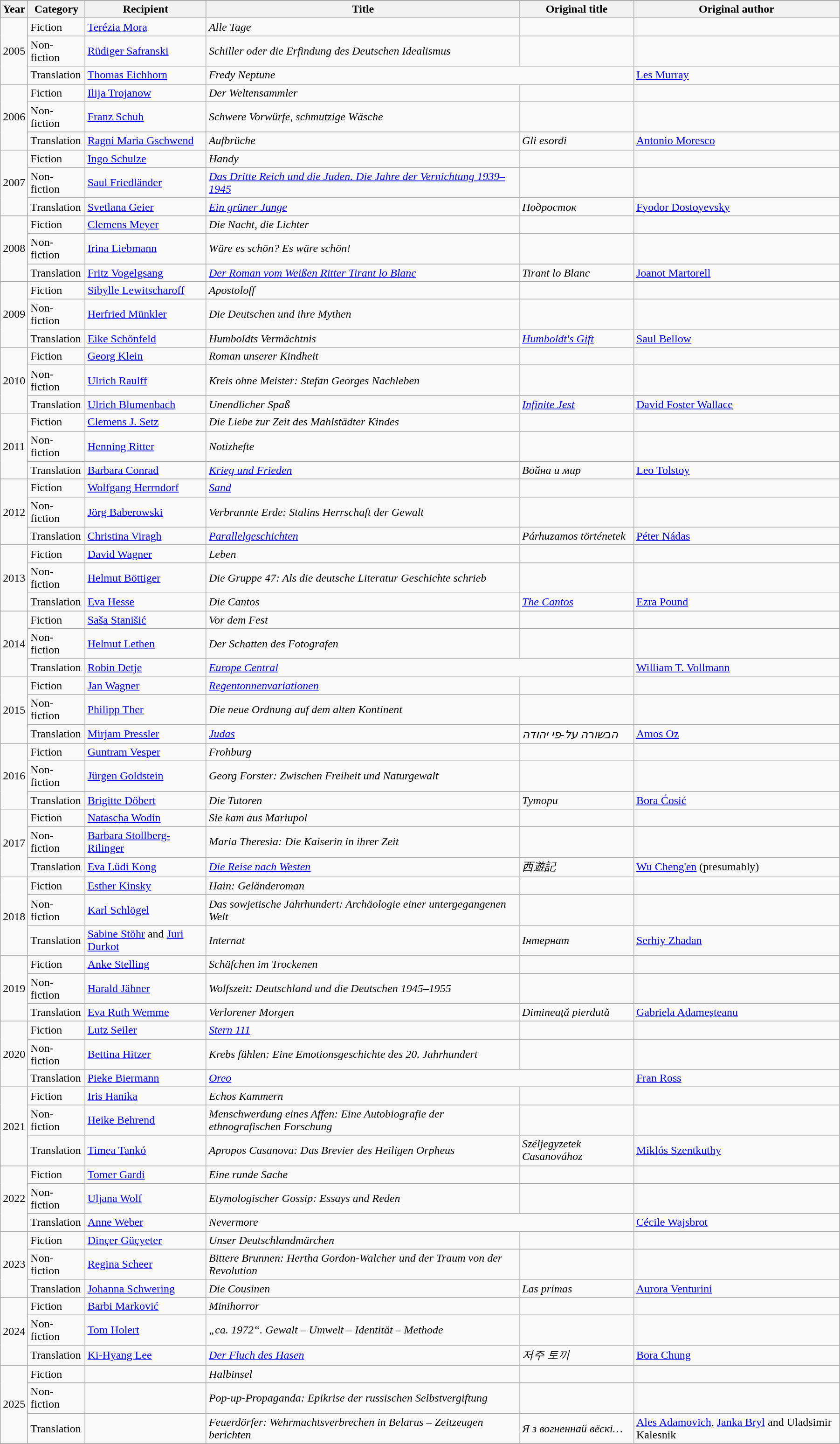<table class="wikitable" width=95%>
<tr bgcolor="#505050">
<th>Year</th>
<th>Category</th>
<th>Recipient</th>
<th>Title</th>
<th>Original title</th>
<th>Original author</th>
</tr>
<tr>
<td rowspan="3">2005</td>
<td>Fiction</td>
<td><a href='#'>Terézia Mora</a></td>
<td><em>Alle Tage</em></td>
<td></td>
<td></td>
</tr>
<tr>
<td>Non-fiction</td>
<td><a href='#'>Rüdiger Safranski</a></td>
<td><em>Schiller oder die Erfindung des Deutschen Idealismus</em></td>
<td></td>
<td></td>
</tr>
<tr>
<td>Translation</td>
<td><a href='#'>Thomas Eichhorn</a></td>
<td colspan="2"><em>Fredy Neptune</em></td>
<td> <a href='#'>Les Murray</a></td>
</tr>
<tr>
<td rowspan="3">2006</td>
<td>Fiction</td>
<td><a href='#'>Ilija Trojanow</a></td>
<td><em>Der Weltensammler</em></td>
<td></td>
<td></td>
</tr>
<tr>
<td>Non-fiction</td>
<td><a href='#'>Franz Schuh</a></td>
<td><em>Schwere Vorwürfe, schmutzige Wäsche</em></td>
<td></td>
<td></td>
</tr>
<tr>
<td>Translation</td>
<td><a href='#'>Ragni Maria Gschwend</a></td>
<td><em>Aufbrüche</em></td>
<td><em>Gli esordi</em></td>
<td> <a href='#'>Antonio Moresco</a></td>
</tr>
<tr>
<td rowspan="3">2007</td>
<td>Fiction</td>
<td><a href='#'>Ingo Schulze</a></td>
<td><em>Handy</em></td>
<td></td>
<td></td>
</tr>
<tr>
<td>Non-fiction</td>
<td><a href='#'>Saul Friedländer</a></td>
<td><em><a href='#'>Das Dritte Reich und die Juden. Die Jahre der Vernichtung 1939–1945</a></em></td>
<td></td>
<td></td>
</tr>
<tr>
<td>Translation</td>
<td><a href='#'>Svetlana Geier</a></td>
<td><em><a href='#'>Ein grüner Junge</a></em></td>
<td><em>Подросток</em></td>
<td> <a href='#'>Fyodor Dostoyevsky</a></td>
</tr>
<tr>
<td rowspan="3">2008</td>
<td>Fiction</td>
<td><a href='#'>Clemens Meyer</a></td>
<td><em>Die Nacht, die Lichter</em></td>
<td></td>
<td></td>
</tr>
<tr>
<td>Non-fiction</td>
<td><a href='#'>Irina Liebmann</a></td>
<td><em>Wäre es schön? Es wäre schön!</em></td>
<td></td>
<td></td>
</tr>
<tr>
<td>Translation</td>
<td><a href='#'>Fritz Vogelgsang</a></td>
<td><em><a href='#'>Der Roman vom Weißen Ritter Tirant lo Blanc</a></em></td>
<td><em>Tirant lo Blanc</em></td>
<td> <a href='#'>Joanot Martorell</a></td>
</tr>
<tr>
<td rowspan="3">2009</td>
<td>Fiction</td>
<td><a href='#'>Sibylle Lewitscharoff</a></td>
<td><em>Apostoloff</em></td>
<td></td>
<td></td>
</tr>
<tr>
<td>Non-fiction</td>
<td><a href='#'>Herfried Münkler</a></td>
<td><em>Die Deutschen und ihre Mythen</em></td>
<td></td>
<td></td>
</tr>
<tr>
<td>Translation</td>
<td><a href='#'>Eike Schönfeld</a></td>
<td><em>Humboldts Vermächtnis</em></td>
<td><em><a href='#'>Humboldt's Gift</a></em></td>
<td> <a href='#'>Saul Bellow</a></td>
</tr>
<tr>
<td rowspan="3">2010</td>
<td>Fiction</td>
<td><a href='#'>Georg Klein</a></td>
<td><em>Roman unserer Kindheit</em></td>
<td></td>
<td></td>
</tr>
<tr>
<td>Non-fiction</td>
<td><a href='#'>Ulrich Raulff</a></td>
<td><em>Kreis ohne Meister: Stefan Georges Nachleben</em></td>
<td></td>
<td></td>
</tr>
<tr>
<td>Translation</td>
<td><a href='#'>Ulrich Blumenbach</a></td>
<td><em>Unendlicher Spaß</em></td>
<td><em><a href='#'>Infinite Jest</a></em></td>
<td> <a href='#'>David Foster Wallace</a></td>
</tr>
<tr>
<td rowspan="3">2011</td>
<td>Fiction</td>
<td><a href='#'>Clemens J. Setz</a></td>
<td><em>Die Liebe zur Zeit des Mahlstädter Kindes</em></td>
<td></td>
<td></td>
</tr>
<tr>
<td>Non-fiction</td>
<td><a href='#'>Henning Ritter</a></td>
<td><em>Notizhefte</em></td>
<td></td>
<td></td>
</tr>
<tr>
<td>Translation</td>
<td><a href='#'>Barbara Conrad</a></td>
<td><em><a href='#'>Krieg und Frieden</a></em></td>
<td><em>Война и мир</em></td>
<td> <a href='#'>Leo Tolstoy</a></td>
</tr>
<tr>
<td rowspan="3">2012</td>
<td>Fiction</td>
<td><a href='#'>Wolfgang Herrndorf</a></td>
<td><em><a href='#'>Sand</a></em></td>
<td></td>
<td></td>
</tr>
<tr>
<td>Non-fiction</td>
<td><a href='#'>Jörg Baberowski</a></td>
<td><em>Verbrannte Erde: Stalins Herrschaft der Gewalt</em></td>
<td></td>
<td></td>
</tr>
<tr>
<td>Translation</td>
<td><a href='#'>Christina Viragh</a></td>
<td><em><a href='#'>Parallelgeschichten</a></em></td>
<td><em>Párhuzamos történetek</em></td>
<td> <a href='#'>Péter Nádas</a></td>
</tr>
<tr>
<td rowspan="3">2013</td>
<td>Fiction</td>
<td><a href='#'>David Wagner</a></td>
<td><em>Leben</em></td>
<td></td>
<td></td>
</tr>
<tr>
<td>Non-fiction</td>
<td><a href='#'>Helmut Böttiger</a></td>
<td><em>Die Gruppe 47: Als die deutsche Literatur Geschichte schrieb</em></td>
<td></td>
<td></td>
</tr>
<tr>
<td>Translation</td>
<td><a href='#'>Eva Hesse</a></td>
<td><em>Die Cantos</em></td>
<td><em><a href='#'>The Cantos</a></em></td>
<td> <a href='#'>Ezra Pound</a></td>
</tr>
<tr>
<td rowspan="3">2014</td>
<td>Fiction</td>
<td><a href='#'>Saša Stanišić</a></td>
<td><em>Vor dem Fest</em></td>
<td></td>
<td></td>
</tr>
<tr>
<td>Non-fiction</td>
<td><a href='#'>Helmut Lethen</a></td>
<td><em>Der Schatten des Fotografen</em></td>
<td></td>
<td></td>
</tr>
<tr>
<td>Translation</td>
<td><a href='#'>Robin Detje</a></td>
<td colspan="2"><em><a href='#'>Europe Central</a></em></td>
<td> <a href='#'>William T. Vollmann</a></td>
</tr>
<tr>
<td rowspan="3">2015</td>
<td>Fiction</td>
<td><a href='#'>Jan Wagner</a></td>
<td><em><a href='#'>Regentonnenvariationen</a></em></td>
<td></td>
<td></td>
</tr>
<tr>
<td>Non-fiction</td>
<td><a href='#'>Philipp Ther</a></td>
<td><em>Die neue Ordnung auf dem alten Kontinent</em></td>
<td></td>
<td></td>
</tr>
<tr>
<td>Translation</td>
<td><a href='#'>Mirjam Pressler</a></td>
<td><em><a href='#'>Judas</a></em></td>
<td><em>הבשורה על-פי יהודה</em></td>
<td> <a href='#'>Amos Oz</a></td>
</tr>
<tr>
<td rowspan="3">2016</td>
<td>Fiction</td>
<td><a href='#'>Guntram Vesper</a></td>
<td><em>Frohburg</em></td>
<td></td>
<td></td>
</tr>
<tr>
<td>Non-fiction</td>
<td><a href='#'>Jürgen Goldstein</a></td>
<td><em>Georg Forster: Zwischen Freiheit und Naturgewalt</em></td>
<td></td>
<td></td>
</tr>
<tr>
<td>Translation</td>
<td><a href='#'>Brigitte Döbert</a></td>
<td><em>Die Tutoren</em></td>
<td><em>Тутори</em></td>
<td> <a href='#'>Bora Ćosić</a></td>
</tr>
<tr>
<td rowspan="3">2017</td>
<td>Fiction</td>
<td><a href='#'>Natascha Wodin</a></td>
<td><em>Sie kam aus Mariupol</em></td>
<td></td>
<td></td>
</tr>
<tr>
<td>Non-fiction</td>
<td><a href='#'>Barbara Stollberg-Rilinger</a></td>
<td><em>Maria Theresia: Die Kaiserin in ihrer Zeit</em></td>
<td></td>
<td></td>
</tr>
<tr>
<td>Translation</td>
<td><a href='#'>Eva Lüdi Kong</a></td>
<td><em><a href='#'>Die Reise nach Westen</a></em></td>
<td><em>西遊記</em></td>
<td><a href='#'>Wu Cheng'en</a> (presumably)</td>
</tr>
<tr>
<td rowspan="3">2018</td>
<td>Fiction</td>
<td><a href='#'>Esther Kinsky</a></td>
<td><em>Hain: Geländeroman</em></td>
<td></td>
<td></td>
</tr>
<tr>
<td>Non-fiction</td>
<td><a href='#'>Karl Schlögel</a></td>
<td><em>Das sowjetische Jahrhundert: Archäologie einer untergegangenen Welt</em></td>
<td></td>
<td></td>
</tr>
<tr>
<td>Translation</td>
<td><a href='#'>Sabine Stöhr</a> and <a href='#'>Juri Durkot</a></td>
<td><em>Internat</em></td>
<td><em>Інтернат</em></td>
<td> <a href='#'>Serhiy Zhadan</a></td>
</tr>
<tr>
<td rowspan="3">2019</td>
<td>Fiction</td>
<td><a href='#'>Anke Stelling</a></td>
<td><em>Schäfchen im Trockenen</em></td>
<td></td>
<td></td>
</tr>
<tr>
<td>Non-fiction</td>
<td><a href='#'>Harald Jähner</a></td>
<td><em>Wolfszeit: Deutschland und die Deutschen 1945–1955</em></td>
<td></td>
<td></td>
</tr>
<tr>
<td>Translation</td>
<td><a href='#'>Eva Ruth Wemme</a></td>
<td><em>Verlorener Morgen</em></td>
<td><em>Dimineață pierdută</em></td>
<td> <a href='#'>Gabriela Adameșteanu</a></td>
</tr>
<tr>
<td rowspan="3">2020</td>
<td>Fiction</td>
<td><a href='#'>Lutz Seiler</a></td>
<td><em><a href='#'>Stern 111</a></em></td>
<td></td>
<td></td>
</tr>
<tr>
<td>Non-fiction</td>
<td><a href='#'>Bettina Hitzer</a></td>
<td><em>Krebs fühlen: Eine Emotionsgeschichte des 20. Jahrhundert</em></td>
<td></td>
<td></td>
</tr>
<tr>
<td>Translation</td>
<td><a href='#'>Pieke Biermann</a></td>
<td colspan="2"><em><a href='#'>Oreo</a></em></td>
<td> <a href='#'>Fran Ross</a></td>
</tr>
<tr>
<td rowspan="3">2021</td>
<td>Fiction</td>
<td><a href='#'>Iris Hanika</a></td>
<td><em>Echos Kammern</em></td>
<td></td>
<td></td>
</tr>
<tr>
<td>Non-fiction</td>
<td><a href='#'>Heike Behrend</a></td>
<td><em>Menschwerdung eines Affen: Eine Autobiografie der ethnografischen Forschung</em></td>
<td></td>
<td></td>
</tr>
<tr>
<td>Translation</td>
<td><a href='#'>Timea Tankó</a></td>
<td><em>Apropos Casanova: Das Brevier des Heiligen Orpheus</em></td>
<td><em>Széljegyzetek Casanovához</em></td>
<td> <a href='#'>Miklós Szentkuthy</a></td>
</tr>
<tr>
<td rowspan="3">2022</td>
<td>Fiction</td>
<td><a href='#'>Tomer Gardi</a></td>
<td><em>Eine runde Sache</em></td>
<td></td>
<td></td>
</tr>
<tr>
<td>Non-fiction</td>
<td><a href='#'>Uljana Wolf</a></td>
<td><em>Etymologischer Gossip: Essays und Reden</em></td>
<td></td>
<td></td>
</tr>
<tr>
<td>Translation</td>
<td><a href='#'>Anne Weber</a></td>
<td colspan="2"><em>Nevermore</em></td>
<td> <a href='#'>Cécile Wajsbrot</a></td>
</tr>
<tr>
<td rowspan="3">2023</td>
<td>Fiction</td>
<td><a href='#'>Dinçer Güçyeter</a></td>
<td><em>Unser Deutschlandmärchen</em></td>
<td></td>
<td></td>
</tr>
<tr>
<td>Non-fiction</td>
<td><a href='#'>Regina Scheer</a></td>
<td><em>Bittere Brunnen: Hertha Gordon-Walcher und der Traum von der Revolution</em></td>
<td></td>
<td></td>
</tr>
<tr>
<td>Translation</td>
<td><a href='#'>Johanna Schwering</a></td>
<td><em>Die Cousinen</em></td>
<td><em>Las primas</em></td>
<td> <a href='#'>Aurora Venturini</a></td>
</tr>
<tr>
<td rowspan="3">2024</td>
<td>Fiction</td>
<td><a href='#'>Barbi Marković</a></td>
<td><em>Minihorror</em></td>
<td></td>
<td></td>
</tr>
<tr>
<td>Non-fiction</td>
<td><a href='#'>Tom Holert</a></td>
<td><em>„ca. 1972“. Gewalt – Umwelt – Identität – Methode</em></td>
<td></td>
<td></td>
</tr>
<tr>
<td>Translation</td>
<td><a href='#'>Ki-Hyang Lee</a></td>
<td><em><a href='#'>Der Fluch des Hasen</a></em></td>
<td><em>저주 토끼</em></td>
<td> <a href='#'>Bora Chung</a></td>
</tr>
<tr>
<td rowspan="3">2025</td>
<td>Fiction</td>
<td></td>
<td><em>Halbinsel</em></td>
<td></td>
<td></td>
</tr>
<tr>
<td>Non-fiction</td>
<td></td>
<td><em>Pop-up-Propaganda: Epikrise der russischen Selbstvergiftung</em></td>
<td></td>
<td></td>
</tr>
<tr>
<td>Translation</td>
<td></td>
<td><em>Feuerdörfer: Wehrmachtsverbrechen in Belarus – Zeitzeugen berichten</em></td>
<td><em>Я з вогненнай вёскі…</em></td>
<td> <a href='#'>Ales Adamovich</a>, <a href='#'>Janka Bryl</a> and Uladsimir Kalesnik</td>
</tr>
<tr>
</tr>
</table>
